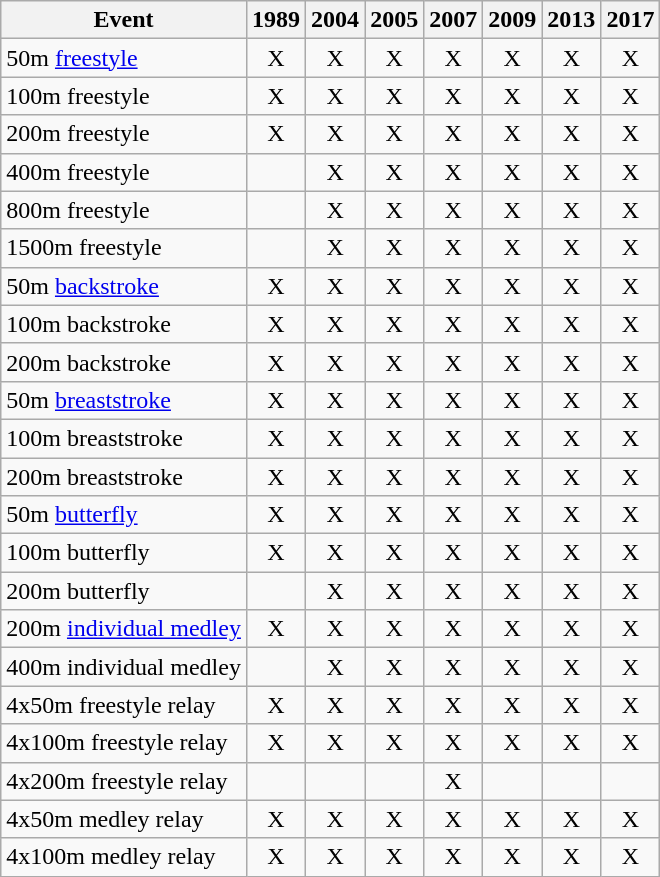<table class="wikitable" style="text-align:center">
<tr>
<th>Event</th>
<th>1989</th>
<th>2004</th>
<th>2005</th>
<th>2007</th>
<th>2009</th>
<th>2013</th>
<th>2017</th>
</tr>
<tr>
<td align=left>50m <a href='#'>freestyle</a></td>
<td>X</td>
<td>X</td>
<td>X</td>
<td>X</td>
<td>X</td>
<td>X</td>
<td>X</td>
</tr>
<tr>
<td align=left>100m freestyle</td>
<td>X</td>
<td>X</td>
<td>X</td>
<td>X</td>
<td>X</td>
<td>X</td>
<td>X</td>
</tr>
<tr>
<td align=left>200m freestyle</td>
<td>X</td>
<td>X</td>
<td>X</td>
<td>X</td>
<td>X</td>
<td>X</td>
<td>X</td>
</tr>
<tr>
<td align=left>400m freestyle</td>
<td></td>
<td>X</td>
<td>X</td>
<td>X</td>
<td>X</td>
<td>X</td>
<td>X</td>
</tr>
<tr>
<td align=left>800m freestyle</td>
<td></td>
<td>X</td>
<td>X</td>
<td>X</td>
<td>X</td>
<td>X</td>
<td>X</td>
</tr>
<tr>
<td align=left>1500m freestyle</td>
<td></td>
<td>X</td>
<td>X</td>
<td>X</td>
<td>X</td>
<td>X</td>
<td>X</td>
</tr>
<tr>
<td align=left>50m <a href='#'>backstroke</a></td>
<td>X</td>
<td>X</td>
<td>X</td>
<td>X</td>
<td>X</td>
<td>X</td>
<td>X</td>
</tr>
<tr>
<td align=left>100m backstroke</td>
<td>X</td>
<td>X</td>
<td>X</td>
<td>X</td>
<td>X</td>
<td>X</td>
<td>X</td>
</tr>
<tr>
<td align=left>200m backstroke</td>
<td>X</td>
<td>X</td>
<td>X</td>
<td>X</td>
<td>X</td>
<td>X</td>
<td>X</td>
</tr>
<tr>
<td align=left>50m <a href='#'>breaststroke</a></td>
<td>X</td>
<td>X</td>
<td>X</td>
<td>X</td>
<td>X</td>
<td>X</td>
<td>X</td>
</tr>
<tr>
<td align=left>100m breaststroke</td>
<td>X</td>
<td>X</td>
<td>X</td>
<td>X</td>
<td>X</td>
<td>X</td>
<td>X</td>
</tr>
<tr>
<td align=left>200m breaststroke</td>
<td>X</td>
<td>X</td>
<td>X</td>
<td>X</td>
<td>X</td>
<td>X</td>
<td>X</td>
</tr>
<tr>
<td align=left>50m <a href='#'>butterfly</a></td>
<td>X</td>
<td>X</td>
<td>X</td>
<td>X</td>
<td>X</td>
<td>X</td>
<td>X</td>
</tr>
<tr>
<td align=left>100m butterfly</td>
<td>X</td>
<td>X</td>
<td>X</td>
<td>X</td>
<td>X</td>
<td>X</td>
<td>X</td>
</tr>
<tr>
<td align=left>200m butterfly</td>
<td></td>
<td>X</td>
<td>X</td>
<td>X</td>
<td>X</td>
<td>X</td>
<td>X</td>
</tr>
<tr>
<td align=left>200m <a href='#'>individual medley</a></td>
<td>X</td>
<td>X</td>
<td>X</td>
<td>X</td>
<td>X</td>
<td>X</td>
<td>X</td>
</tr>
<tr>
<td align=left>400m individual medley</td>
<td></td>
<td>X</td>
<td>X</td>
<td>X</td>
<td>X</td>
<td>X</td>
<td>X</td>
</tr>
<tr>
<td align=left>4x50m freestyle relay</td>
<td>X</td>
<td>X</td>
<td>X</td>
<td>X</td>
<td>X</td>
<td>X</td>
<td>X</td>
</tr>
<tr>
<td align=left>4x100m freestyle relay</td>
<td>X</td>
<td>X</td>
<td>X</td>
<td>X</td>
<td>X</td>
<td>X</td>
<td>X</td>
</tr>
<tr>
<td align=left>4x200m freestyle relay</td>
<td></td>
<td></td>
<td></td>
<td>X</td>
<td></td>
<td></td>
<td></td>
</tr>
<tr>
<td align=left>4x50m medley relay</td>
<td>X</td>
<td>X</td>
<td>X</td>
<td>X</td>
<td>X</td>
<td>X</td>
<td>X</td>
</tr>
<tr>
<td align=left>4x100m medley relay</td>
<td>X</td>
<td>X</td>
<td>X</td>
<td>X</td>
<td>X</td>
<td>X</td>
<td>X</td>
</tr>
</table>
